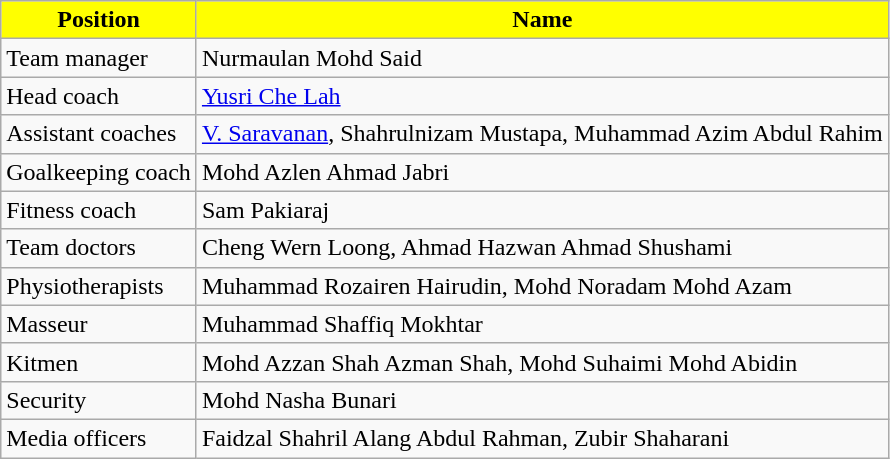<table class="wikitable">
<tr>
<th style="background:Yellow; color:Black;">Position</th>
<th style="background:Yellow; color:Black;">Name</th>
</tr>
<tr>
<td>Team manager</td>
<td> Nurmaulan Mohd Said</td>
</tr>
<tr>
<td>Head coach</td>
<td> <a href='#'>Yusri Che Lah</a></td>
</tr>
<tr>
<td>Assistant coaches</td>
<td> <a href='#'>V. Saravanan</a>,  Shahrulnizam Mustapa,  Muhammad Azim Abdul Rahim</td>
</tr>
<tr>
<td>Goalkeeping coach</td>
<td> Mohd Azlen Ahmad Jabri</td>
</tr>
<tr>
<td>Fitness coach</td>
<td> Sam Pakiaraj</td>
</tr>
<tr>
<td>Team doctors</td>
<td> Cheng Wern Loong,  Ahmad Hazwan Ahmad Shushami</td>
</tr>
<tr>
<td>Physiotherapists</td>
<td> Muhammad Rozairen Hairudin,  Mohd Noradam Mohd Azam</td>
</tr>
<tr>
<td>Masseur</td>
<td> Muhammad Shaffiq Mokhtar</td>
</tr>
<tr>
<td>Kitmen</td>
<td> Mohd Azzan Shah Azman Shah,  Mohd Suhaimi Mohd Abidin</td>
</tr>
<tr>
<td>Security</td>
<td> Mohd Nasha Bunari</td>
</tr>
<tr>
<td>Media officers</td>
<td> Faidzal Shahril Alang Abdul Rahman,  Zubir Shaharani</td>
</tr>
</table>
